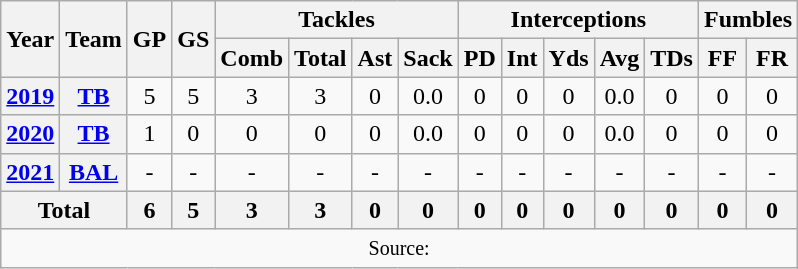<table class="wikitable" style="text-align:center">
<tr>
<th rowspan="2">Year</th>
<th rowspan="2">Team</th>
<th rowspan="2">GP</th>
<th rowspan="2">GS</th>
<th colspan="4">Tackles</th>
<th colspan="5">Interceptions</th>
<th colspan="2">Fumbles</th>
</tr>
<tr>
<th>Comb</th>
<th>Total</th>
<th>Ast</th>
<th>Sack</th>
<th>PD</th>
<th>Int</th>
<th>Yds</th>
<th>Avg</th>
<th>TDs</th>
<th>FF</th>
<th>FR</th>
</tr>
<tr>
<th><a href='#'>2019</a></th>
<th><a href='#'>TB</a></th>
<td>5</td>
<td>5</td>
<td>3</td>
<td>3</td>
<td>0</td>
<td>0.0</td>
<td>0</td>
<td>0</td>
<td>0</td>
<td>0.0</td>
<td>0</td>
<td>0</td>
<td>0</td>
</tr>
<tr>
<th><a href='#'>2020</a></th>
<th><a href='#'>TB</a></th>
<td>1</td>
<td>0</td>
<td>0</td>
<td>0</td>
<td>0</td>
<td>0.0</td>
<td>0</td>
<td>0</td>
<td>0</td>
<td>0.0</td>
<td>0</td>
<td>0</td>
<td>0</td>
</tr>
<tr>
<th><a href='#'>2021</a></th>
<th><a href='#'>BAL</a></th>
<td>-</td>
<td>-</td>
<td>-</td>
<td>-</td>
<td>-</td>
<td>-</td>
<td>-</td>
<td>-</td>
<td>-</td>
<td>-</td>
<td>-</td>
<td ->-</td>
<td>-</td>
</tr>
<tr>
<th colspan="2">Total</th>
<th>6</th>
<th>5</th>
<th>3</th>
<th>3</th>
<th>0</th>
<th>0</th>
<th>0</th>
<th>0</th>
<th>0</th>
<th>0</th>
<th>0</th>
<th>0</th>
<th>0</th>
</tr>
<tr>
<td colspan="15"><small>Source: </small></td>
</tr>
</table>
